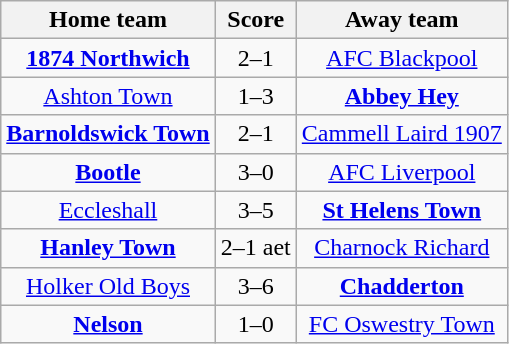<table class="wikitable" style="text-align: center">
<tr>
<th>Home team</th>
<th>Score</th>
<th>Away team</th>
</tr>
<tr>
<td><strong><a href='#'>1874 Northwich</a></strong></td>
<td>2–1</td>
<td><a href='#'>AFC Blackpool</a></td>
</tr>
<tr>
<td><a href='#'>Ashton Town</a></td>
<td>1–3</td>
<td><strong><a href='#'>Abbey Hey</a></strong></td>
</tr>
<tr>
<td><strong><a href='#'>Barnoldswick Town</a></strong></td>
<td>2–1</td>
<td><a href='#'>Cammell Laird 1907</a></td>
</tr>
<tr>
<td><strong><a href='#'>Bootle</a></strong></td>
<td>3–0</td>
<td><a href='#'>AFC Liverpool</a></td>
</tr>
<tr>
<td><a href='#'>Eccleshall</a></td>
<td>3–5</td>
<td><strong><a href='#'>St Helens Town</a></strong></td>
</tr>
<tr>
<td><strong><a href='#'>Hanley Town</a></strong></td>
<td>2–1 aet</td>
<td><a href='#'>Charnock Richard</a></td>
</tr>
<tr>
<td><a href='#'>Holker Old Boys</a></td>
<td>3–6</td>
<td><strong><a href='#'>Chadderton</a></strong></td>
</tr>
<tr>
<td><strong><a href='#'>Nelson</a></strong></td>
<td>1–0</td>
<td><a href='#'>FC Oswestry Town</a></td>
</tr>
</table>
